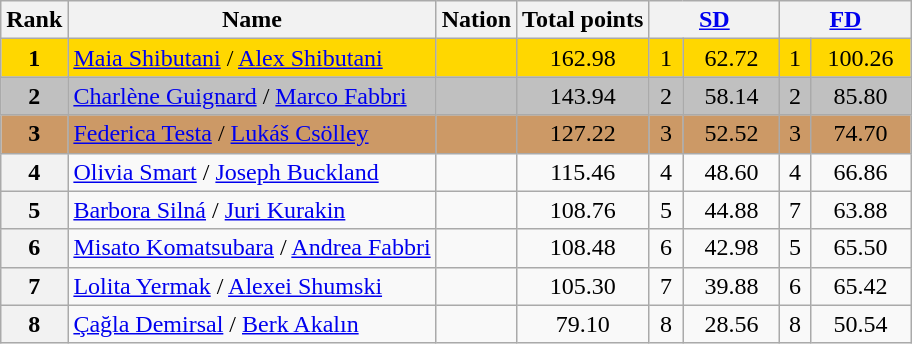<table class="wikitable sortable">
<tr>
<th>Rank</th>
<th>Name</th>
<th>Nation</th>
<th>Total points</th>
<th colspan="2" width="80px"><a href='#'>SD</a></th>
<th colspan="2" width="80px"><a href='#'>FD</a></th>
</tr>
<tr bgcolor="gold">
<td align="center"><strong>1</strong></td>
<td><a href='#'>Maia Shibutani</a> / <a href='#'>Alex Shibutani</a></td>
<td></td>
<td align="center">162.98</td>
<td align="center">1</td>
<td align="center">62.72</td>
<td align="center">1</td>
<td align="center">100.26</td>
</tr>
<tr bgcolor="silver">
<td align="center"><strong>2</strong></td>
<td><a href='#'>Charlène Guignard</a> / <a href='#'>Marco Fabbri</a></td>
<td></td>
<td align="center">143.94</td>
<td align="center">2</td>
<td align="center">58.14</td>
<td align="center">2</td>
<td align="center">85.80</td>
</tr>
<tr bgcolor="cc9966">
<td align="center"><strong>3</strong></td>
<td><a href='#'>Federica Testa</a> / <a href='#'>Lukáš Csölley</a></td>
<td></td>
<td align="center">127.22</td>
<td align="center">3</td>
<td align="center">52.52</td>
<td align="center">3</td>
<td align="center">74.70</td>
</tr>
<tr>
<th>4</th>
<td><a href='#'>Olivia Smart</a> / <a href='#'>Joseph Buckland</a></td>
<td></td>
<td align="center">115.46</td>
<td align="center">4</td>
<td align="center">48.60</td>
<td align="center">4</td>
<td align="center">66.86</td>
</tr>
<tr>
<th>5</th>
<td><a href='#'>Barbora Silná</a> / <a href='#'>Juri Kurakin</a></td>
<td></td>
<td align="center">108.76</td>
<td align="center">5</td>
<td align="center">44.88</td>
<td align="center">7</td>
<td align="center">63.88</td>
</tr>
<tr>
<th>6</th>
<td><a href='#'>Misato Komatsubara</a> / <a href='#'>Andrea Fabbri</a></td>
<td></td>
<td align="center">108.48</td>
<td align="center">6</td>
<td align="center">42.98</td>
<td align="center">5</td>
<td align="center">65.50</td>
</tr>
<tr>
<th>7</th>
<td><a href='#'>Lolita Yermak</a> / <a href='#'>Alexei Shumski</a></td>
<td></td>
<td align="center">105.30</td>
<td align="center">7</td>
<td align="center">39.88</td>
<td align="center">6</td>
<td align="center">65.42</td>
</tr>
<tr>
<th>8</th>
<td><a href='#'>Çağla Demirsal</a> / <a href='#'>Berk Akalın</a></td>
<td></td>
<td align="center">79.10</td>
<td align="center">8</td>
<td align="center">28.56</td>
<td align="center">8</td>
<td align="center">50.54</td>
</tr>
</table>
